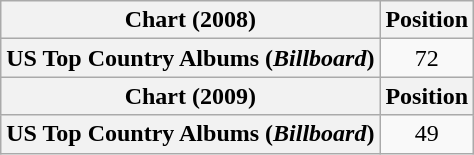<table class="wikitable plainrowheaders" style="text-align:center">
<tr>
<th scope="col">Chart (2008)</th>
<th scope="col">Position</th>
</tr>
<tr>
<th scope="row">US Top Country Albums (<em>Billboard</em>)</th>
<td>72</td>
</tr>
<tr>
<th scope="col">Chart (2009)</th>
<th scope="col">Position</th>
</tr>
<tr>
<th scope="row">US Top Country Albums (<em>Billboard</em>)</th>
<td>49</td>
</tr>
</table>
